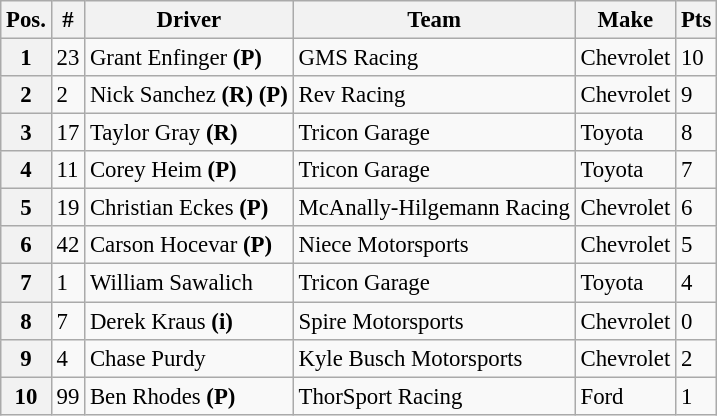<table class="wikitable" style="font-size:95%">
<tr>
<th>Pos.</th>
<th>#</th>
<th>Driver</th>
<th>Team</th>
<th>Make</th>
<th>Pts</th>
</tr>
<tr>
<th>1</th>
<td>23</td>
<td>Grant Enfinger <strong>(P)</strong></td>
<td>GMS Racing</td>
<td>Chevrolet</td>
<td>10</td>
</tr>
<tr>
<th>2</th>
<td>2</td>
<td>Nick Sanchez <strong>(R) (P)</strong></td>
<td>Rev Racing</td>
<td>Chevrolet</td>
<td>9</td>
</tr>
<tr>
<th>3</th>
<td>17</td>
<td>Taylor Gray <strong>(R)</strong></td>
<td>Tricon Garage</td>
<td>Toyota</td>
<td>8</td>
</tr>
<tr>
<th>4</th>
<td>11</td>
<td>Corey Heim <strong>(P)</strong></td>
<td>Tricon Garage</td>
<td>Toyota</td>
<td>7</td>
</tr>
<tr>
<th>5</th>
<td>19</td>
<td>Christian Eckes <strong>(P)</strong></td>
<td>McAnally-Hilgemann Racing</td>
<td>Chevrolet</td>
<td>6</td>
</tr>
<tr>
<th>6</th>
<td>42</td>
<td>Carson Hocevar <strong>(P)</strong></td>
<td>Niece Motorsports</td>
<td>Chevrolet</td>
<td>5</td>
</tr>
<tr>
<th>7</th>
<td>1</td>
<td>William Sawalich</td>
<td>Tricon Garage</td>
<td>Toyota</td>
<td>4</td>
</tr>
<tr>
<th>8</th>
<td>7</td>
<td>Derek Kraus <strong>(i)</strong></td>
<td>Spire Motorsports</td>
<td>Chevrolet</td>
<td>0</td>
</tr>
<tr>
<th>9</th>
<td>4</td>
<td>Chase Purdy</td>
<td>Kyle Busch Motorsports</td>
<td>Chevrolet</td>
<td>2</td>
</tr>
<tr>
<th>10</th>
<td>99</td>
<td>Ben Rhodes <strong>(P)</strong></td>
<td>ThorSport Racing</td>
<td>Ford</td>
<td>1</td>
</tr>
</table>
